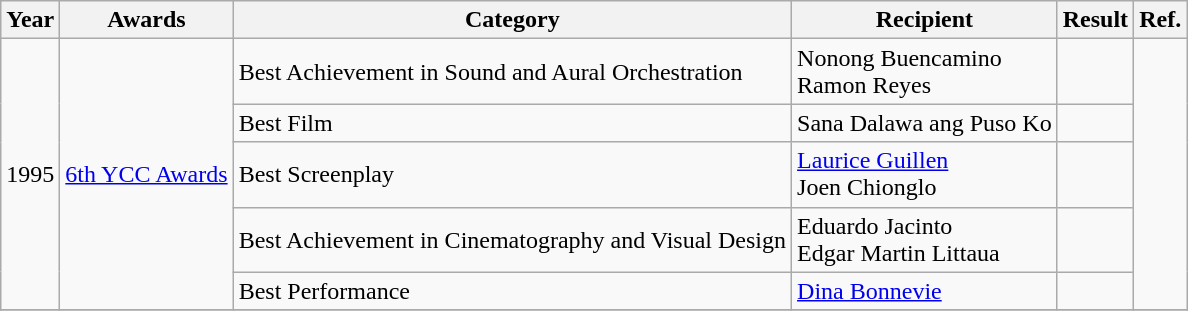<table class="wikitable">
<tr>
<th>Year</th>
<th>Awards</th>
<th>Category</th>
<th>Recipient</th>
<th>Result</th>
<th>Ref.</th>
</tr>
<tr>
<td rowspan="5">1995</td>
<td rowspan="5"><a href='#'>6th YCC Awards</a></td>
<td>Best Achievement in Sound and Aural Orchestration</td>
<td>Nonong Buencamino<br>Ramon Reyes</td>
<td></td>
<td rowspan="5"></td>
</tr>
<tr>
<td>Best Film</td>
<td>Sana Dalawa ang Puso Ko</td>
<td></td>
</tr>
<tr>
<td>Best Screenplay</td>
<td><a href='#'>Laurice Guillen</a><br>Joen Chionglo</td>
<td></td>
</tr>
<tr>
<td>Best Achievement in Cinematography and Visual Design</td>
<td>Eduardo Jacinto<br>Edgar Martin Littaua</td>
<td></td>
</tr>
<tr>
<td>Best Performance</td>
<td><a href='#'>Dina Bonnevie</a></td>
<td></td>
</tr>
<tr>
</tr>
</table>
